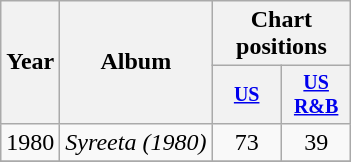<table class="wikitable" style="text-align:center;">
<tr>
<th rowspan="2">Year</th>
<th rowspan="2">Album</th>
<th colspan="2">Chart positions</th>
</tr>
<tr style="font-size:smaller;">
<th width="40"><a href='#'>US</a></th>
<th width="40"><a href='#'>US<br>R&B</a></th>
</tr>
<tr>
<td rowspan="1">1980</td>
<td align="left"><em>Syreeta (1980)</em></td>
<td>73</td>
<td>39</td>
</tr>
<tr>
</tr>
</table>
